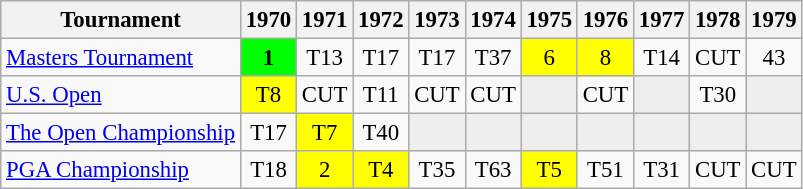<table class="wikitable" style="font-size:95%;text-align:center;">
<tr>
<th>Tournament</th>
<th>1970</th>
<th>1971</th>
<th>1972</th>
<th>1973</th>
<th>1974</th>
<th>1975</th>
<th>1976</th>
<th>1977</th>
<th>1978</th>
<th>1979</th>
</tr>
<tr>
<td align=left><a href='#'>Masters Tournament</a></td>
<td style="background:lime;"><strong>1</strong></td>
<td>T13</td>
<td>T17</td>
<td>T17</td>
<td>T37</td>
<td style="background:yellow;">6</td>
<td style="background:yellow;">8</td>
<td>T14</td>
<td>CUT</td>
<td>43</td>
</tr>
<tr>
<td align=left><a href='#'>U.S. Open</a></td>
<td style="background:yellow;">T8</td>
<td>CUT</td>
<td>T11</td>
<td>CUT</td>
<td>CUT</td>
<td style="background:#eeeeee;"></td>
<td>CUT</td>
<td style="background:#eeeeee;"></td>
<td>T30</td>
<td style="background:#eeeeee;"></td>
</tr>
<tr>
<td align=left><a href='#'>The Open Championship</a></td>
<td>T17</td>
<td style="background:yellow;">T7</td>
<td>T40</td>
<td style="background:#eeeeee;"></td>
<td style="background:#eeeeee;"></td>
<td style="background:#eeeeee;"></td>
<td style="background:#eeeeee;"></td>
<td style="background:#eeeeee;"></td>
<td style="background:#eeeeee;"></td>
<td style="background:#eeeeee;"></td>
</tr>
<tr>
<td align=left><a href='#'>PGA Championship</a></td>
<td>T18</td>
<td style="background:yellow;">2</td>
<td style="background:yellow;">T4</td>
<td>T35</td>
<td>T63</td>
<td style="background:yellow;">T5</td>
<td>T51</td>
<td>T31</td>
<td>CUT</td>
<td>CUT</td>
</tr>
</table>
